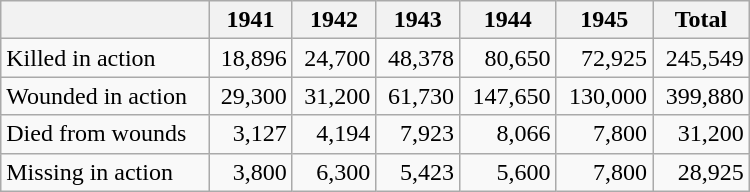<table class="wikitable"  style="text-align:right; width:500px;">
<tr>
<th></th>
<th>1941</th>
<th>1942</th>
<th>1943</th>
<th>1944</th>
<th>1945</th>
<th>Total</th>
</tr>
<tr>
<td align=left>Killed in action</td>
<td>18,896</td>
<td>24,700</td>
<td>48,378</td>
<td>80,650</td>
<td>72,925</td>
<td>245,549</td>
</tr>
<tr>
<td align=left>Wounded in action</td>
<td>29,300</td>
<td>31,200</td>
<td>61,730</td>
<td>147,650</td>
<td>130,000</td>
<td>399,880</td>
</tr>
<tr>
<td align=left>Died from wounds</td>
<td>3,127</td>
<td>4,194</td>
<td>7,923</td>
<td>8,066</td>
<td>7,800</td>
<td>31,200</td>
</tr>
<tr>
<td align=left>Missing in action</td>
<td>3,800</td>
<td>6,300</td>
<td>5,423</td>
<td>5,600</td>
<td>7,800</td>
<td>28,925</td>
</tr>
</table>
